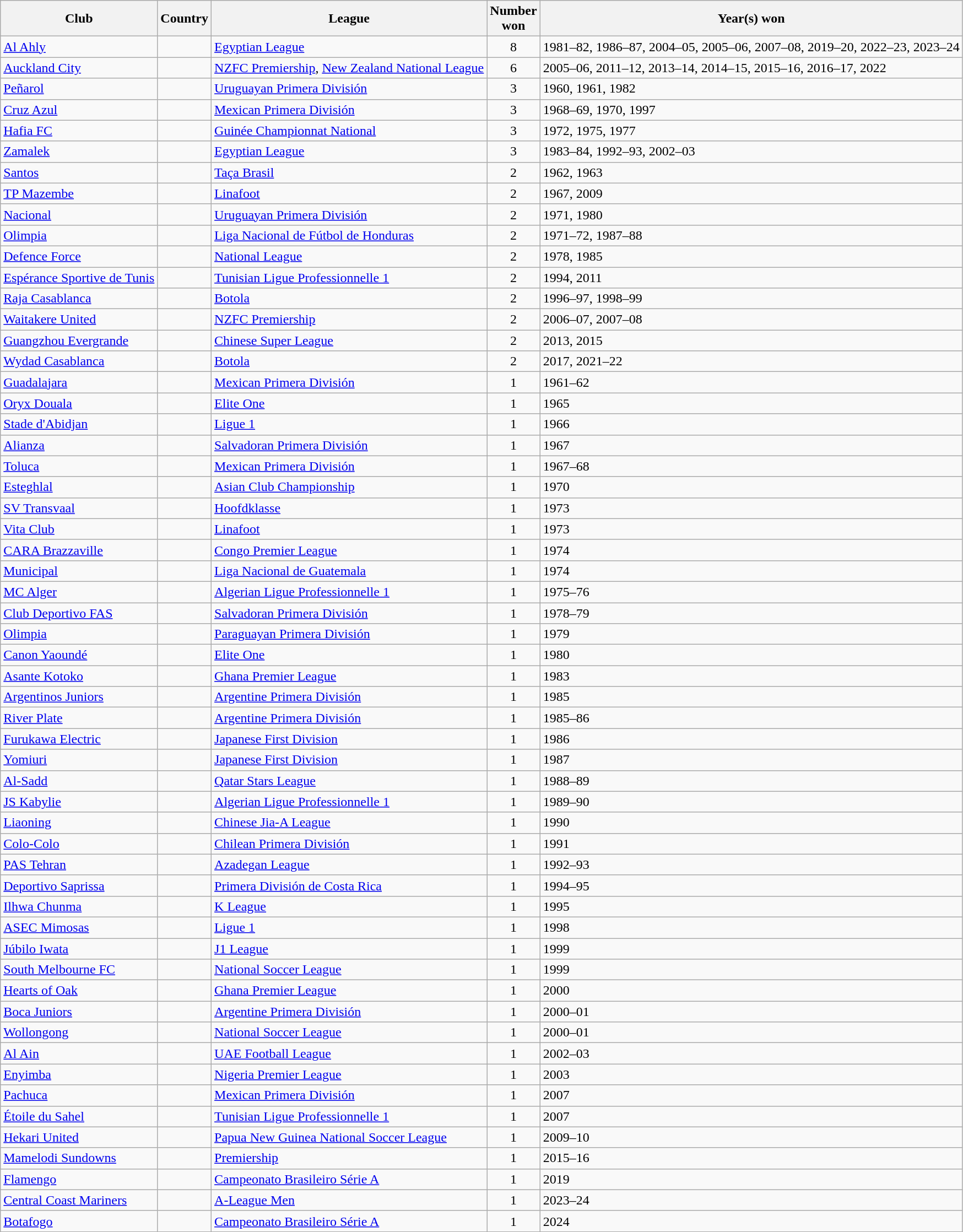<table class="wikitable sortable">
<tr>
<th>Club</th>
<th>Country</th>
<th>League</th>
<th>Number<br>won</th>
<th>Year(s) won</th>
</tr>
<tr>
<td><a href='#'>Al Ahly</a></td>
<td></td>
<td><a href='#'>Egyptian League</a></td>
<td style="text-align:center">8</td>
<td>1981–82, 1986–87, 2004–05, 2005–06, 2007–08, 2019–20, 2022–23, 2023–24</td>
</tr>
<tr>
<td><a href='#'>Auckland City</a></td>
<td></td>
<td><a href='#'>NZFC Premiership</a>, <a href='#'>New Zealand National League</a></td>
<td style="text-align:center">6</td>
<td>2005–06, 2011–12, 2013–14, 2014–15, 2015–16, 2016–17, 2022</td>
</tr>
<tr>
<td><a href='#'>Peñarol</a></td>
<td></td>
<td><a href='#'>Uruguayan Primera División</a></td>
<td style="text-align:center">3</td>
<td>1960, 1961, 1982</td>
</tr>
<tr>
<td><a href='#'>Cruz Azul</a></td>
<td></td>
<td><a href='#'>Mexican Primera División</a></td>
<td style="text-align:center">3</td>
<td>1968–69, 1970, 1997</td>
</tr>
<tr>
<td><a href='#'>Hafia FC</a></td>
<td></td>
<td><a href='#'>Guinée Championnat National</a></td>
<td style="text-align:center">3</td>
<td>1972, 1975, 1977</td>
</tr>
<tr>
<td><a href='#'>Zamalek</a></td>
<td></td>
<td><a href='#'>Egyptian League</a></td>
<td style="text-align:center">3</td>
<td>1983–84, 1992–93, 2002–03</td>
</tr>
<tr>
<td><a href='#'>Santos</a></td>
<td></td>
<td><a href='#'>Taça Brasil</a></td>
<td style="text-align:center">2</td>
<td>1962, 1963</td>
</tr>
<tr>
<td><a href='#'>TP Mazembe</a></td>
<td></td>
<td><a href='#'>Linafoot</a></td>
<td style="text-align:center">2</td>
<td>1967, 2009</td>
</tr>
<tr>
<td><a href='#'>Nacional</a></td>
<td></td>
<td><a href='#'>Uruguayan Primera División</a></td>
<td style="text-align:center">2</td>
<td>1971, 1980</td>
</tr>
<tr>
<td><a href='#'>Olimpia</a></td>
<td></td>
<td><a href='#'>Liga Nacional de Fútbol de Honduras</a></td>
<td style="text-align:center">2</td>
<td>1971–72, 1987–88</td>
</tr>
<tr>
<td><a href='#'>Defence Force</a></td>
<td></td>
<td><a href='#'>National League</a></td>
<td style="text-align:center">2</td>
<td>1978, 1985</td>
</tr>
<tr>
<td><a href='#'>Espérance Sportive de Tunis</a></td>
<td></td>
<td><a href='#'>Tunisian Ligue Professionnelle 1</a></td>
<td style="text-align:center">2</td>
<td>1994, 2011</td>
</tr>
<tr>
<td><a href='#'>Raja Casablanca</a></td>
<td></td>
<td><a href='#'>Botola</a></td>
<td style="text-align:center">2</td>
<td>1996–97, 1998–99</td>
</tr>
<tr>
<td><a href='#'>Waitakere United</a></td>
<td></td>
<td><a href='#'>NZFC Premiership</a></td>
<td style="text-align:center">2</td>
<td>2006–07, 2007–08</td>
</tr>
<tr>
<td><a href='#'>Guangzhou Evergrande</a></td>
<td></td>
<td><a href='#'>Chinese Super League</a></td>
<td style="text-align:center">2</td>
<td>2013, 2015</td>
</tr>
<tr>
<td><a href='#'>Wydad Casablanca</a></td>
<td></td>
<td><a href='#'>Botola</a></td>
<td style="text-align:center">2</td>
<td>2017, 2021–22</td>
</tr>
<tr>
<td><a href='#'>Guadalajara</a></td>
<td></td>
<td><a href='#'>Mexican Primera División</a></td>
<td style="text-align:center">1</td>
<td>1961–62</td>
</tr>
<tr>
<td><a href='#'>Oryx Douala</a></td>
<td></td>
<td><a href='#'>Elite One</a></td>
<td style="text-align:center">1</td>
<td>1965</td>
</tr>
<tr>
<td><a href='#'>Stade d'Abidjan</a></td>
<td></td>
<td><a href='#'>Ligue 1</a></td>
<td style="text-align:center">1</td>
<td>1966</td>
</tr>
<tr>
<td><a href='#'>Alianza</a></td>
<td></td>
<td><a href='#'>Salvadoran Primera División</a></td>
<td style="text-align:center">1</td>
<td>1967</td>
</tr>
<tr>
<td><a href='#'>Toluca</a></td>
<td></td>
<td><a href='#'>Mexican Primera División</a></td>
<td style="text-align:center">1</td>
<td>1967–68</td>
</tr>
<tr>
<td><a href='#'>Esteghlal</a></td>
<td></td>
<td><a href='#'>Asian Club Championship</a></td>
<td style="text-align:center">1</td>
<td>1970</td>
</tr>
<tr>
<td><a href='#'>SV Transvaal</a></td>
<td></td>
<td><a href='#'>Hoofdklasse</a></td>
<td style="text-align:center">1</td>
<td>1973</td>
</tr>
<tr>
<td><a href='#'>Vita Club</a></td>
<td></td>
<td><a href='#'>Linafoot</a></td>
<td style="text-align:center">1</td>
<td>1973</td>
</tr>
<tr>
<td><a href='#'>CARA Brazzaville</a></td>
<td></td>
<td><a href='#'>Congo Premier League</a></td>
<td style="text-align:center">1</td>
<td>1974</td>
</tr>
<tr>
<td><a href='#'>Municipal</a></td>
<td></td>
<td><a href='#'>Liga Nacional de Guatemala</a></td>
<td style="text-align:center">1</td>
<td>1974</td>
</tr>
<tr>
<td><a href='#'>MC Alger</a></td>
<td></td>
<td><a href='#'>Algerian Ligue Professionnelle 1</a></td>
<td style="text-align:center">1</td>
<td>1975–76</td>
</tr>
<tr>
<td><a href='#'>Club Deportivo FAS</a></td>
<td></td>
<td><a href='#'>Salvadoran Primera División</a></td>
<td style="text-align:center">1</td>
<td>1978–79</td>
</tr>
<tr>
<td><a href='#'>Olimpia</a></td>
<td></td>
<td><a href='#'>Paraguayan Primera División</a></td>
<td style="text-align:center">1</td>
<td>1979</td>
</tr>
<tr>
<td><a href='#'>Canon Yaoundé</a></td>
<td></td>
<td><a href='#'>Elite One</a></td>
<td style="text-align:center">1</td>
<td>1980</td>
</tr>
<tr>
<td><a href='#'>Asante Kotoko</a></td>
<td></td>
<td><a href='#'>Ghana Premier League</a></td>
<td style="text-align:center">1</td>
<td>1983</td>
</tr>
<tr>
<td><a href='#'>Argentinos Juniors</a></td>
<td></td>
<td><a href='#'>Argentine Primera División</a></td>
<td style="text-align:center">1</td>
<td>1985</td>
</tr>
<tr>
<td><a href='#'>River Plate</a></td>
<td></td>
<td><a href='#'>Argentine Primera División</a></td>
<td style="text-align:center">1</td>
<td>1985–86</td>
</tr>
<tr>
<td><a href='#'>Furukawa Electric</a></td>
<td></td>
<td><a href='#'>Japanese First Division</a></td>
<td style="text-align:center">1</td>
<td>1986</td>
</tr>
<tr>
<td><a href='#'>Yomiuri</a></td>
<td></td>
<td><a href='#'>Japanese First Division</a></td>
<td style="text-align:center">1</td>
<td>1987</td>
</tr>
<tr>
<td><a href='#'>Al-Sadd</a></td>
<td></td>
<td><a href='#'>Qatar Stars League</a></td>
<td style="text-align:center">1</td>
<td>1988–89</td>
</tr>
<tr>
<td><a href='#'>JS Kabylie</a></td>
<td></td>
<td><a href='#'>Algerian Ligue Professionnelle 1</a></td>
<td style="text-align:center">1</td>
<td>1989–90</td>
</tr>
<tr>
<td><a href='#'>Liaoning</a></td>
<td></td>
<td><a href='#'>Chinese Jia-A League</a></td>
<td style="text-align:center">1</td>
<td>1990</td>
</tr>
<tr>
<td><a href='#'>Colo-Colo</a></td>
<td></td>
<td><a href='#'>Chilean Primera División</a></td>
<td style="text-align:center">1</td>
<td>1991</td>
</tr>
<tr>
<td><a href='#'>PAS Tehran</a></td>
<td></td>
<td><a href='#'>Azadegan League</a></td>
<td style="text-align:center">1</td>
<td>1992–93</td>
</tr>
<tr>
<td><a href='#'>Deportivo Saprissa</a></td>
<td></td>
<td><a href='#'>Primera División de Costa Rica</a></td>
<td style="text-align:center">1</td>
<td>1994–95</td>
</tr>
<tr>
<td><a href='#'>Ilhwa Chunma</a></td>
<td></td>
<td><a href='#'>K League</a></td>
<td style="text-align:center">1</td>
<td>1995</td>
</tr>
<tr>
<td><a href='#'>ASEC Mimosas</a></td>
<td></td>
<td><a href='#'>Ligue 1</a></td>
<td style="text-align:center">1</td>
<td>1998</td>
</tr>
<tr>
<td><a href='#'>Júbilo Iwata</a></td>
<td></td>
<td><a href='#'>J1 League</a></td>
<td style="text-align:center">1</td>
<td>1999</td>
</tr>
<tr>
<td><a href='#'>South Melbourne FC</a></td>
<td></td>
<td><a href='#'>National Soccer League</a></td>
<td style="text-align:center">1</td>
<td>1999</td>
</tr>
<tr>
<td><a href='#'>Hearts of Oak</a></td>
<td></td>
<td><a href='#'>Ghana Premier League</a></td>
<td style="text-align:center">1</td>
<td>2000</td>
</tr>
<tr>
<td><a href='#'>Boca Juniors</a></td>
<td></td>
<td><a href='#'>Argentine Primera División</a></td>
<td style="text-align:center">1</td>
<td>2000–01</td>
</tr>
<tr>
<td><a href='#'>Wollongong</a></td>
<td></td>
<td><a href='#'>National Soccer League</a></td>
<td style="text-align:center">1</td>
<td>2000–01</td>
</tr>
<tr>
<td><a href='#'>Al Ain</a></td>
<td></td>
<td><a href='#'>UAE Football League</a></td>
<td style="text-align:center">1</td>
<td>2002–03</td>
</tr>
<tr>
<td><a href='#'>Enyimba</a></td>
<td></td>
<td><a href='#'>Nigeria Premier League</a></td>
<td style="text-align:center">1</td>
<td>2003</td>
</tr>
<tr>
<td><a href='#'>Pachuca</a></td>
<td></td>
<td><a href='#'>Mexican Primera División</a></td>
<td style="text-align:center">1</td>
<td>2007</td>
</tr>
<tr>
<td><a href='#'>Étoile du Sahel</a></td>
<td></td>
<td><a href='#'>Tunisian Ligue Professionnelle 1</a></td>
<td style="text-align:center">1</td>
<td>2007</td>
</tr>
<tr>
<td><a href='#'>Hekari United</a></td>
<td></td>
<td><a href='#'>Papua New Guinea National Soccer League</a></td>
<td style="text-align:center">1</td>
<td>2009–10</td>
</tr>
<tr>
<td><a href='#'>Mamelodi Sundowns</a></td>
<td></td>
<td><a href='#'>Premiership</a></td>
<td style="text-align:center">1</td>
<td>2015–16</td>
</tr>
<tr>
<td><a href='#'>Flamengo</a></td>
<td></td>
<td><a href='#'>Campeonato Brasileiro Série A</a></td>
<td style="text-align:center">1</td>
<td>2019</td>
</tr>
<tr>
<td><a href='#'>Central Coast Mariners</a></td>
<td></td>
<td><a href='#'>A-League Men</a></td>
<td style="text-align:center">1</td>
<td>2023–24</td>
</tr>
<tr>
<td><a href='#'>Botafogo</a></td>
<td></td>
<td><a href='#'>Campeonato Brasileiro Série A</a></td>
<td style="text-align:center">1</td>
<td>2024</td>
</tr>
</table>
